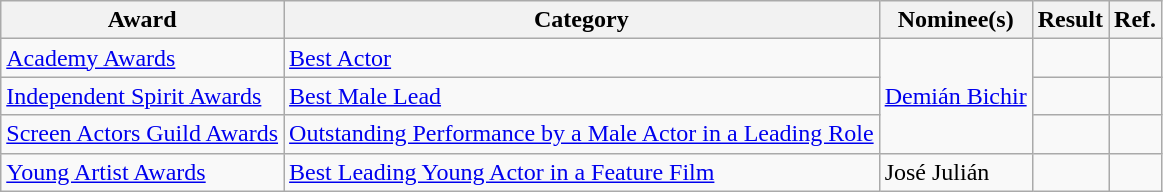<table class="wikitable plainrowheaders">
<tr>
<th>Award</th>
<th>Category</th>
<th>Nominee(s)</th>
<th>Result</th>
<th>Ref.</th>
</tr>
<tr>
<td><a href='#'>Academy Awards</a></td>
<td><a href='#'>Best Actor</a></td>
<td rowspan="3"><a href='#'>Demián Bichir</a></td>
<td></td>
<td align="center"></td>
</tr>
<tr>
<td><a href='#'>Independent Spirit Awards</a></td>
<td><a href='#'>Best Male Lead</a></td>
<td></td>
<td align="center"></td>
</tr>
<tr>
<td><a href='#'>Screen Actors Guild Awards</a></td>
<td><a href='#'>Outstanding Performance by a Male Actor in a Leading Role</a></td>
<td></td>
<td align="center"></td>
</tr>
<tr>
<td><a href='#'>Young Artist Awards</a></td>
<td><a href='#'>Best Leading Young Actor in a Feature Film</a></td>
<td>José Julián</td>
<td></td>
<td align="center"></td>
</tr>
</table>
